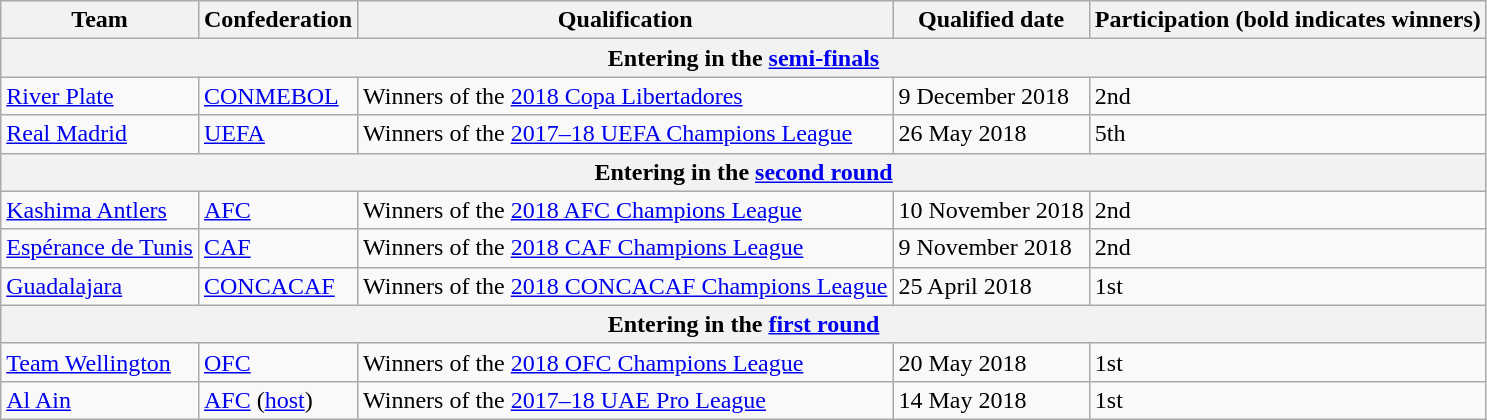<table class="wikitable">
<tr>
<th>Team</th>
<th>Confederation</th>
<th>Qualification</th>
<th>Qualified date</th>
<th>Participation (bold indicates winners)</th>
</tr>
<tr>
<th colspan=5>Entering in the <a href='#'>semi-finals</a></th>
</tr>
<tr>
<td> <a href='#'>River Plate</a></td>
<td><a href='#'>CONMEBOL</a></td>
<td>Winners of the <a href='#'>2018 Copa Libertadores</a></td>
<td>9 December 2018</td>
<td>2nd </td>
</tr>
<tr>
<td> <a href='#'>Real Madrid</a></td>
<td><a href='#'>UEFA</a></td>
<td>Winners of the <a href='#'>2017–18 UEFA Champions League</a></td>
<td>26 May 2018</td>
<td>5th </td>
</tr>
<tr>
<th colspan=5>Entering in the <a href='#'>second round</a></th>
</tr>
<tr>
<td> <a href='#'>Kashima Antlers</a></td>
<td><a href='#'>AFC</a></td>
<td>Winners of the <a href='#'>2018 AFC Champions League</a></td>
<td>10 November 2018</td>
<td>2nd </td>
</tr>
<tr>
<td> <a href='#'>Espérance de Tunis</a></td>
<td><a href='#'>CAF</a></td>
<td>Winners of the <a href='#'>2018 CAF Champions League</a></td>
<td>9 November 2018</td>
<td>2nd </td>
</tr>
<tr>
<td> <a href='#'>Guadalajara</a></td>
<td><a href='#'>CONCACAF</a></td>
<td>Winners of the <a href='#'>2018 CONCACAF Champions League</a></td>
<td>25 April 2018</td>
<td>1st</td>
</tr>
<tr>
<th colspan=5>Entering in the <a href='#'>first round</a></th>
</tr>
<tr>
<td> <a href='#'>Team Wellington</a></td>
<td><a href='#'>OFC</a></td>
<td>Winners of the <a href='#'>2018 OFC Champions League</a></td>
<td>20 May 2018</td>
<td>1st</td>
</tr>
<tr>
<td> <a href='#'>Al Ain</a></td>
<td><a href='#'>AFC</a> (<a href='#'>host</a>)</td>
<td>Winners of the <a href='#'>2017–18 UAE Pro League</a></td>
<td>14 May 2018</td>
<td>1st</td>
</tr>
</table>
